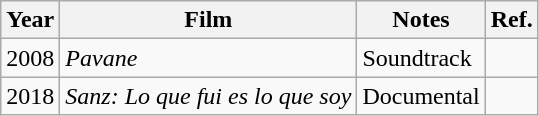<table class="wikitable">
<tr>
<th>Year</th>
<th>Film</th>
<th>Notes</th>
<th>Ref.</th>
</tr>
<tr>
<td>2008</td>
<td><em>Pavane</em></td>
<td>Soundtrack</td>
<td></td>
</tr>
<tr>
<td>2018</td>
<td><em>Sanz: Lo que fui es lo que soy</em></td>
<td>Documental</td>
<td></td>
</tr>
</table>
